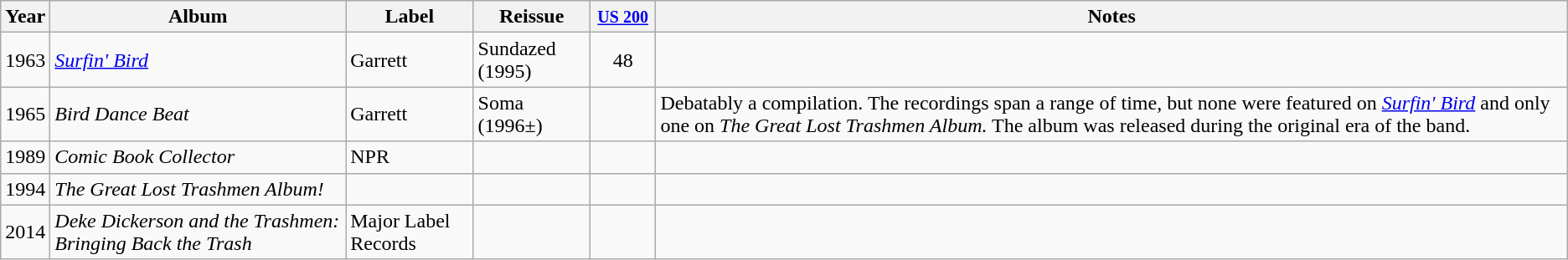<table class="wikitable">
<tr>
<th>Year</th>
<th>Album</th>
<th>Label</th>
<th>Reissue</th>
<th width="45"><small><a href='#'>US 200</a></small></th>
<th>Notes</th>
</tr>
<tr>
<td>1963</td>
<td><em><a href='#'>Surfin' Bird</a></em></td>
<td>Garrett</td>
<td>Sundazed (1995)</td>
<td align="center">48</td>
<td></td>
</tr>
<tr>
<td>1965</td>
<td><em>Bird Dance Beat</em></td>
<td>Garrett</td>
<td>Soma (1996±)</td>
<td></td>
<td>Debatably a compilation. The recordings span a range of time, but none were featured on <em><a href='#'>Surfin' Bird</a></em> and only one on <em>The Great Lost Trashmen Album.</em> The album was released during the original era of the band.</td>
</tr>
<tr>
<td>1989</td>
<td><em>Comic Book Collector</em></td>
<td>NPR</td>
<td></td>
<td></td>
<td></td>
</tr>
<tr>
<td>1994</td>
<td><em>The Great Lost Trashmen Album!</em></td>
<td></td>
<td></td>
<td></td>
<td></td>
</tr>
<tr>
<td>2014</td>
<td><em>Deke Dickerson and the Trashmen: Bringing Back the Trash</em></td>
<td>Major Label Records</td>
<td></td>
<td></td>
<td></td>
</tr>
</table>
